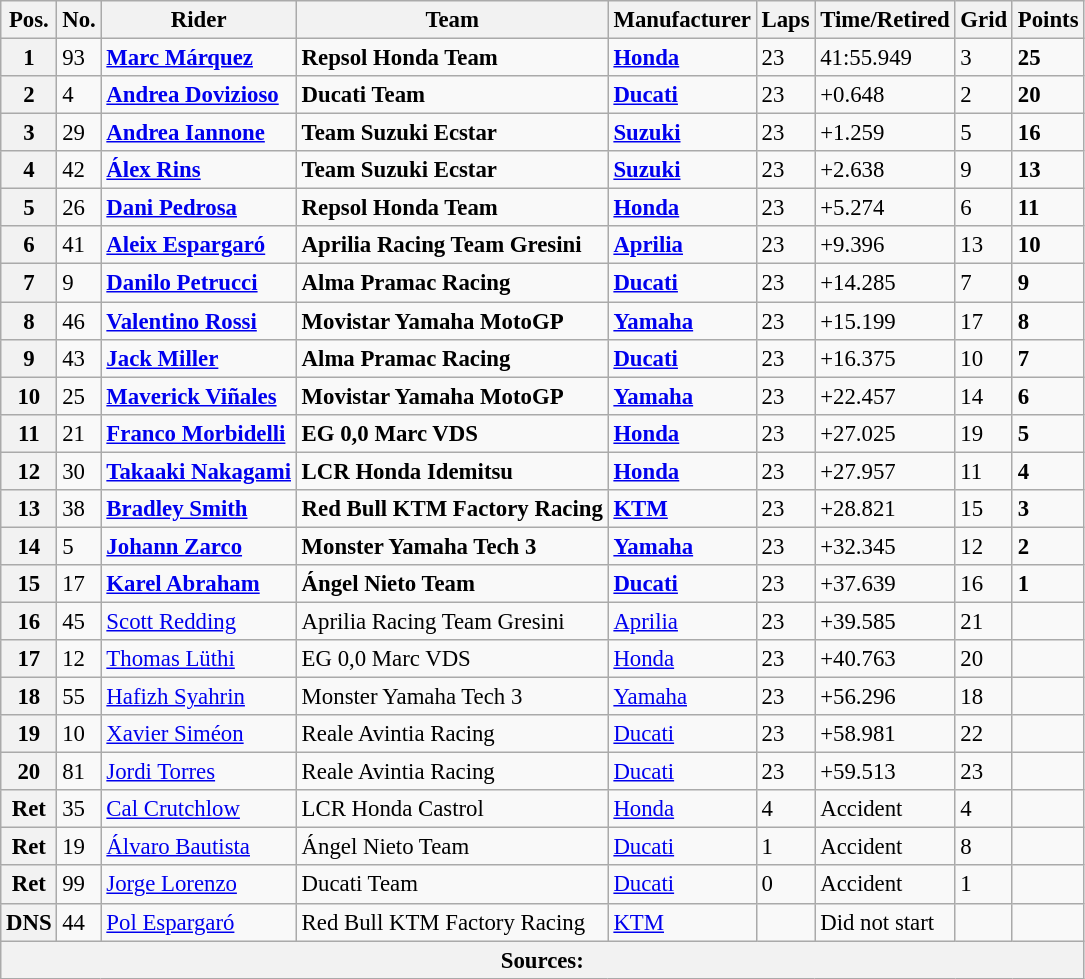<table class="wikitable" style="font-size: 95%;">
<tr>
<th>Pos.</th>
<th>No.</th>
<th>Rider</th>
<th>Team</th>
<th>Manufacturer</th>
<th>Laps</th>
<th>Time/Retired</th>
<th>Grid</th>
<th>Points</th>
</tr>
<tr>
<th>1</th>
<td>93</td>
<td> <strong><a href='#'>Marc Márquez</a></strong></td>
<td><strong>Repsol Honda Team</strong></td>
<td><strong><a href='#'>Honda</a></strong></td>
<td>23</td>
<td>41:55.949</td>
<td>3</td>
<td><strong>25</strong></td>
</tr>
<tr>
<th>2</th>
<td>4</td>
<td> <strong><a href='#'>Andrea Dovizioso</a></strong></td>
<td><strong>Ducati Team</strong></td>
<td><strong><a href='#'>Ducati</a></strong></td>
<td>23</td>
<td>+0.648</td>
<td>2</td>
<td><strong>20</strong></td>
</tr>
<tr>
<th>3</th>
<td>29</td>
<td> <strong><a href='#'>Andrea Iannone</a></strong></td>
<td><strong>Team Suzuki Ecstar</strong></td>
<td><strong><a href='#'>Suzuki</a></strong></td>
<td>23</td>
<td>+1.259</td>
<td>5</td>
<td><strong>16</strong></td>
</tr>
<tr>
<th>4</th>
<td>42</td>
<td> <strong><a href='#'>Álex Rins</a></strong></td>
<td><strong>Team Suzuki Ecstar</strong></td>
<td><strong><a href='#'>Suzuki</a></strong></td>
<td>23</td>
<td>+2.638</td>
<td>9</td>
<td><strong>13</strong></td>
</tr>
<tr>
<th>5</th>
<td>26</td>
<td> <strong><a href='#'>Dani Pedrosa</a></strong></td>
<td><strong>Repsol Honda Team</strong></td>
<td><strong><a href='#'>Honda</a></strong></td>
<td>23</td>
<td>+5.274</td>
<td>6</td>
<td><strong>11</strong></td>
</tr>
<tr>
<th>6</th>
<td>41</td>
<td> <strong><a href='#'>Aleix Espargaró</a></strong></td>
<td><strong>Aprilia Racing Team Gresini</strong></td>
<td><strong><a href='#'>Aprilia</a></strong></td>
<td>23</td>
<td>+9.396</td>
<td>13</td>
<td><strong>10</strong></td>
</tr>
<tr>
<th>7</th>
<td>9</td>
<td> <strong><a href='#'>Danilo Petrucci</a></strong></td>
<td><strong>Alma Pramac Racing</strong></td>
<td><strong><a href='#'>Ducati</a></strong></td>
<td>23</td>
<td>+14.285</td>
<td>7</td>
<td><strong>9</strong></td>
</tr>
<tr>
<th>8</th>
<td>46</td>
<td> <strong><a href='#'>Valentino Rossi</a></strong></td>
<td><strong>Movistar Yamaha MotoGP</strong></td>
<td><strong><a href='#'>Yamaha</a></strong></td>
<td>23</td>
<td>+15.199</td>
<td>17</td>
<td><strong>8</strong></td>
</tr>
<tr>
<th>9</th>
<td>43</td>
<td> <strong><a href='#'>Jack Miller</a></strong></td>
<td><strong>Alma Pramac Racing</strong></td>
<td><strong><a href='#'>Ducati</a></strong></td>
<td>23</td>
<td>+16.375</td>
<td>10</td>
<td><strong>7</strong></td>
</tr>
<tr>
<th>10</th>
<td>25</td>
<td> <strong><a href='#'>Maverick Viñales</a></strong></td>
<td><strong>Movistar Yamaha MotoGP</strong></td>
<td><strong><a href='#'>Yamaha</a></strong></td>
<td>23</td>
<td>+22.457</td>
<td>14</td>
<td><strong>6</strong></td>
</tr>
<tr>
<th>11</th>
<td>21</td>
<td> <strong><a href='#'>Franco Morbidelli</a></strong></td>
<td><strong>EG 0,0 Marc VDS</strong></td>
<td><strong><a href='#'>Honda</a></strong></td>
<td>23</td>
<td>+27.025</td>
<td>19</td>
<td><strong>5</strong></td>
</tr>
<tr>
<th>12</th>
<td>30</td>
<td> <strong><a href='#'>Takaaki Nakagami</a></strong></td>
<td><strong>LCR Honda Idemitsu</strong></td>
<td><strong><a href='#'>Honda</a></strong></td>
<td>23</td>
<td>+27.957</td>
<td>11</td>
<td><strong>4</strong></td>
</tr>
<tr>
<th>13</th>
<td>38</td>
<td> <strong><a href='#'>Bradley Smith</a></strong></td>
<td><strong>Red Bull KTM Factory Racing</strong></td>
<td><strong><a href='#'>KTM</a></strong></td>
<td>23</td>
<td>+28.821</td>
<td>15</td>
<td><strong>3</strong></td>
</tr>
<tr>
<th>14</th>
<td>5</td>
<td> <strong><a href='#'>Johann Zarco</a></strong></td>
<td><strong>Monster Yamaha Tech 3</strong></td>
<td><strong><a href='#'>Yamaha</a></strong></td>
<td>23</td>
<td>+32.345</td>
<td>12</td>
<td><strong>2</strong></td>
</tr>
<tr>
<th>15</th>
<td>17</td>
<td> <strong><a href='#'>Karel Abraham</a></strong></td>
<td><strong>Ángel Nieto Team</strong></td>
<td><strong><a href='#'>Ducati</a></strong></td>
<td>23</td>
<td>+37.639</td>
<td>16</td>
<td><strong>1</strong></td>
</tr>
<tr>
<th>16</th>
<td>45</td>
<td> <a href='#'>Scott Redding</a></td>
<td>Aprilia Racing Team Gresini</td>
<td><a href='#'>Aprilia</a></td>
<td>23</td>
<td>+39.585</td>
<td>21</td>
<td></td>
</tr>
<tr>
<th>17</th>
<td>12</td>
<td> <a href='#'>Thomas Lüthi</a></td>
<td>EG 0,0 Marc VDS</td>
<td><a href='#'>Honda</a></td>
<td>23</td>
<td>+40.763</td>
<td>20</td>
<td></td>
</tr>
<tr>
<th>18</th>
<td>55</td>
<td> <a href='#'>Hafizh Syahrin</a></td>
<td>Monster Yamaha Tech 3</td>
<td><a href='#'>Yamaha</a></td>
<td>23</td>
<td>+56.296</td>
<td>18</td>
<td></td>
</tr>
<tr>
<th>19</th>
<td>10</td>
<td> <a href='#'>Xavier Siméon</a></td>
<td>Reale Avintia Racing</td>
<td><a href='#'>Ducati</a></td>
<td>23</td>
<td>+58.981</td>
<td>22</td>
<td></td>
</tr>
<tr>
<th>20</th>
<td>81</td>
<td> <a href='#'>Jordi Torres</a></td>
<td>Reale Avintia Racing</td>
<td><a href='#'>Ducati</a></td>
<td>23</td>
<td>+59.513</td>
<td>23</td>
<td></td>
</tr>
<tr>
<th>Ret</th>
<td>35</td>
<td> <a href='#'>Cal Crutchlow</a></td>
<td>LCR Honda Castrol</td>
<td><a href='#'>Honda</a></td>
<td>4</td>
<td>Accident</td>
<td>4</td>
<td></td>
</tr>
<tr>
<th>Ret</th>
<td>19</td>
<td> <a href='#'>Álvaro Bautista</a></td>
<td>Ángel Nieto Team</td>
<td><a href='#'>Ducati</a></td>
<td>1</td>
<td>Accident</td>
<td>8</td>
<td></td>
</tr>
<tr>
<th>Ret</th>
<td>99</td>
<td> <a href='#'>Jorge Lorenzo</a></td>
<td>Ducati Team</td>
<td><a href='#'>Ducati</a></td>
<td>0</td>
<td>Accident</td>
<td>1</td>
<td></td>
</tr>
<tr>
<th>DNS</th>
<td>44</td>
<td> <a href='#'>Pol Espargaró</a></td>
<td>Red Bull KTM Factory Racing</td>
<td><a href='#'>KTM</a></td>
<td></td>
<td>Did not start</td>
<td></td>
<td></td>
</tr>
<tr>
<th colspan=9>Sources: </th>
</tr>
</table>
